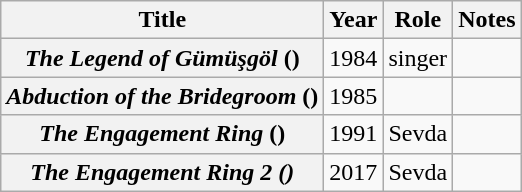<table class="wikitable sortable plainrowheaders" style="text-align:center;">
<tr>
<th scope="col">Title</th>
<th scope="col">Year</th>
<th scope="col">Role</th>
<th scope="col" class="unsortable">Notes</th>
</tr>
<tr>
<th scope="row"><em>The Legend of Gümüşgöl</em> ()</th>
<td>1984</td>
<td>singer</td>
<td></td>
</tr>
<tr>
<th scope="row"><em>Abduction of the Bridegroom</em> ()</th>
<td>1985</td>
<td></td>
<td></td>
</tr>
<tr>
<th scope="row"><em>The Engagement Ring</em> ()</th>
<td>1991</td>
<td>Sevda</td>
<td></td>
</tr>
<tr>
<th scope="row"><em>The Engagement Ring 2</em> <em>()</em></th>
<td>2017</td>
<td>Sevda</td>
<td></td>
</tr>
</table>
